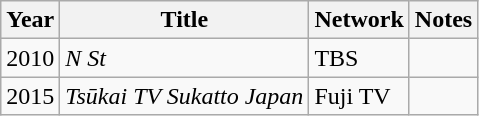<table class="wikitable">
<tr>
<th>Year</th>
<th>Title</th>
<th>Network</th>
<th>Notes</th>
</tr>
<tr>
<td>2010</td>
<td><em>N St</em></td>
<td>TBS</td>
<td></td>
</tr>
<tr>
<td>2015</td>
<td><em>Tsūkai TV Sukatto Japan</em></td>
<td>Fuji TV</td>
<td></td>
</tr>
</table>
